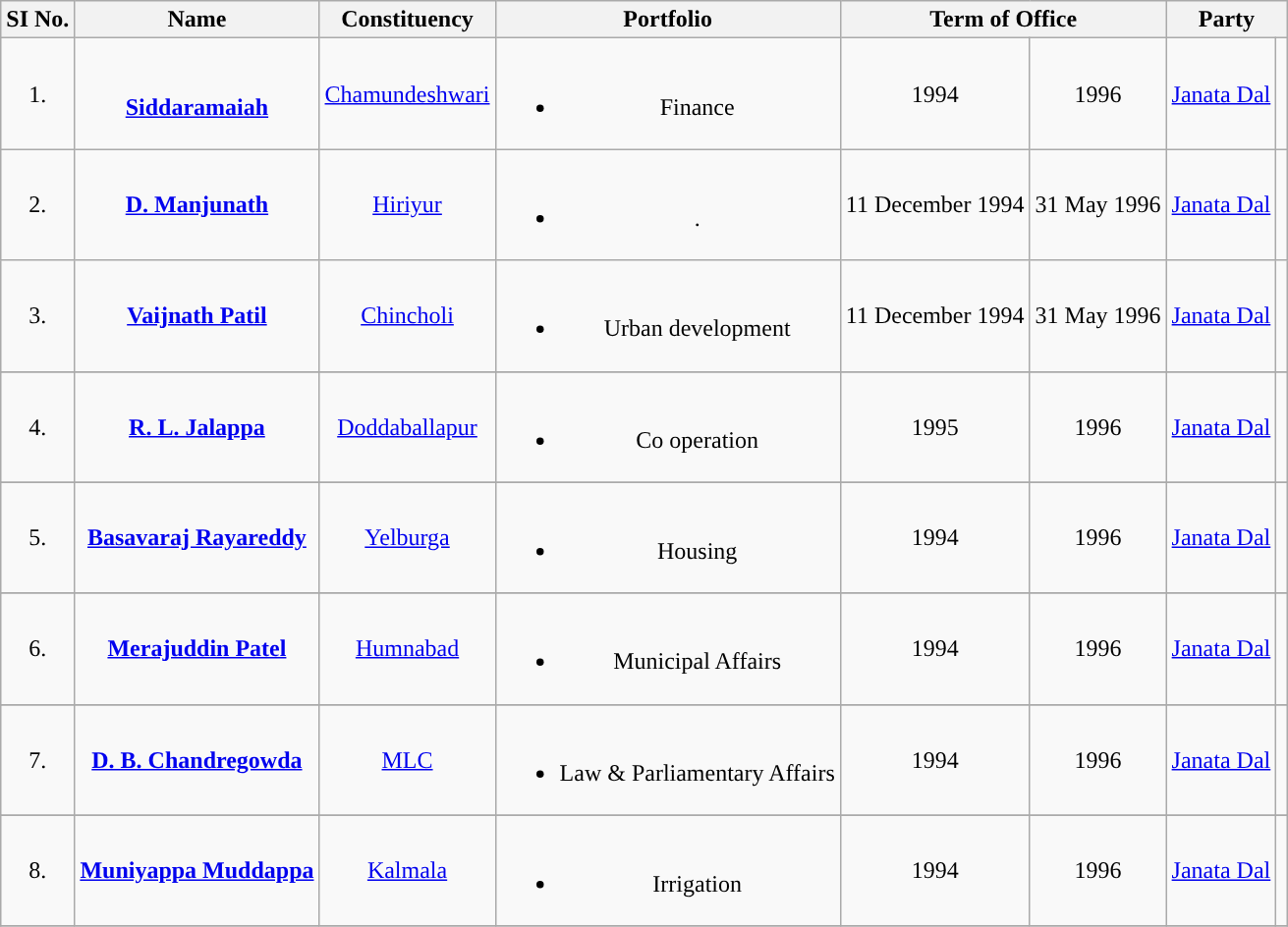<table class="wikitable sortable" style="text-align:center;">
<tr>
<th>SI No.</th>
<th>Name</th>
<th>Constituency</th>
<th>Portfolio</th>
<th colspan="2">Term of Office</th>
<th colspan="2">Party</th>
</tr>
<tr>
<td>1.</td>
<td><br><strong><a href='#'>Siddaramaiah</a></strong></td>
<td><a href='#'>Chamundeshwari</a></td>
<td><br><ul><li>Finance</li></ul></td>
<td>1994</td>
<td>1996</td>
<td><a href='#'>Janata Dal</a></td>
<td style="background:"></td>
</tr>
<tr>
<td>2.</td>
<td><strong><a href='#'>D. Manjunath</a></strong></td>
<td><a href='#'>Hiriyur</a></td>
<td><br><ul><li>.</li></ul></td>
<td>11 December 1994</td>
<td>31 May 1996</td>
<td><a href='#'>Janata Dal</a></td>
<td style="background:"></td>
</tr>
<tr>
<td>3.</td>
<td><strong><a href='#'>Vaijnath Patil</a></strong></td>
<td><a href='#'>Chincholi</a></td>
<td><br><ul><li>Urban development</li></ul></td>
<td>11 December 1994</td>
<td>31 May 1996</td>
<td><a href='#'>Janata Dal</a></td>
<td style="background:"></td>
</tr>
<tr style="text-align:center">
</tr>
<tr>
<td>4.</td>
<td><strong><a href='#'>R. L. Jalappa</a></strong></td>
<td><a href='#'>Doddaballapur</a></td>
<td><br><ul><li>Co operation</li></ul></td>
<td>1995</td>
<td>1996</td>
<td><a href='#'>Janata Dal</a></td>
<td style="background:"></td>
</tr>
<tr style="text-align:center">
</tr>
<tr>
<td>5.</td>
<td><strong><a href='#'>Basavaraj Rayareddy</a></strong></td>
<td><a href='#'>Yelburga</a></td>
<td><br><ul><li>Housing</li></ul></td>
<td>1994</td>
<td>1996</td>
<td><a href='#'>Janata Dal</a></td>
<td style="background:"></td>
</tr>
<tr style="text-align:center">
</tr>
<tr>
<td>6.</td>
<td><strong><a href='#'>Merajuddin Patel</a></strong></td>
<td><a href='#'>Humnabad</a></td>
<td><br><ul><li>Municipal Affairs</li></ul></td>
<td>1994</td>
<td>1996</td>
<td><a href='#'>Janata Dal</a></td>
<td style="background:"></td>
</tr>
<tr style="text-align:center">
</tr>
<tr>
<td>7.</td>
<td><strong><a href='#'>D. B. Chandregowda</a></strong></td>
<td><a href='#'>MLC</a></td>
<td><br><ul><li>Law & Parliamentary Affairs</li></ul></td>
<td>1994</td>
<td>1996</td>
<td><a href='#'>Janata Dal</a></td>
<td style="background:"></td>
</tr>
<tr style="text-align:center">
</tr>
<tr>
<td>8.</td>
<td><strong><a href='#'>Muniyappa Muddappa</a></strong></td>
<td><a href='#'>Kalmala</a></td>
<td><br><ul><li>Irrigation</li></ul></td>
<td>1994</td>
<td>1996</td>
<td><a href='#'>Janata Dal</a></td>
<td style="background:"></td>
</tr>
<tr style="text-align:center">
</tr>
</table>
